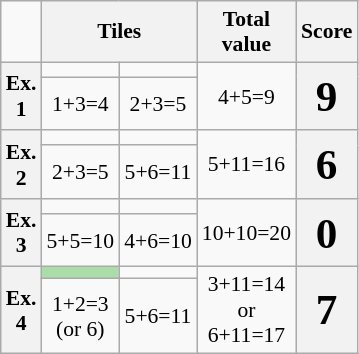<table class="wikitable floatright" style="font-size:90%;text-align:center;width:15em;">
<tr>
<td> </td>
<th colspan=2>Tiles</th>
<th>Total value</th>
<th>Score</th>
</tr>
<tr>
<th rowspan=2>Ex. 1</th>
<td></td>
<td></td>
<td rowspan=2>4+5=9</td>
<th rowspan=2 style="font-size:200%;">9</th>
</tr>
<tr>
<td>1+3=4</td>
<td>2+3=5</td>
</tr>
<tr>
<th rowspan=2>Ex. 2</th>
<td></td>
<td></td>
<td rowspan=2>5+11=16</td>
<th rowspan=2 style="font-size:200%;">6</th>
</tr>
<tr>
<td>2+3=5</td>
<td>5+6=11</td>
</tr>
<tr>
<th rowspan=2>Ex. 3</th>
<td></td>
<td></td>
<td rowspan=2>10+10=20</td>
<th rowspan=2 style="font-size:200%;">0</th>
</tr>
<tr>
<td>5+5=10</td>
<td>4+6=10</td>
</tr>
<tr>
<th rowspan=2>Ex. 4</th>
<td style="background:#ada;"></td>
<td></td>
<td rowspan=2>3+11=14 or 6+11=17</td>
<th rowspan=2 style="font-size:200%;">7</th>
</tr>
<tr>
<td>1+2=3 (or 6)</td>
<td>5+6=11</td>
</tr>
</table>
